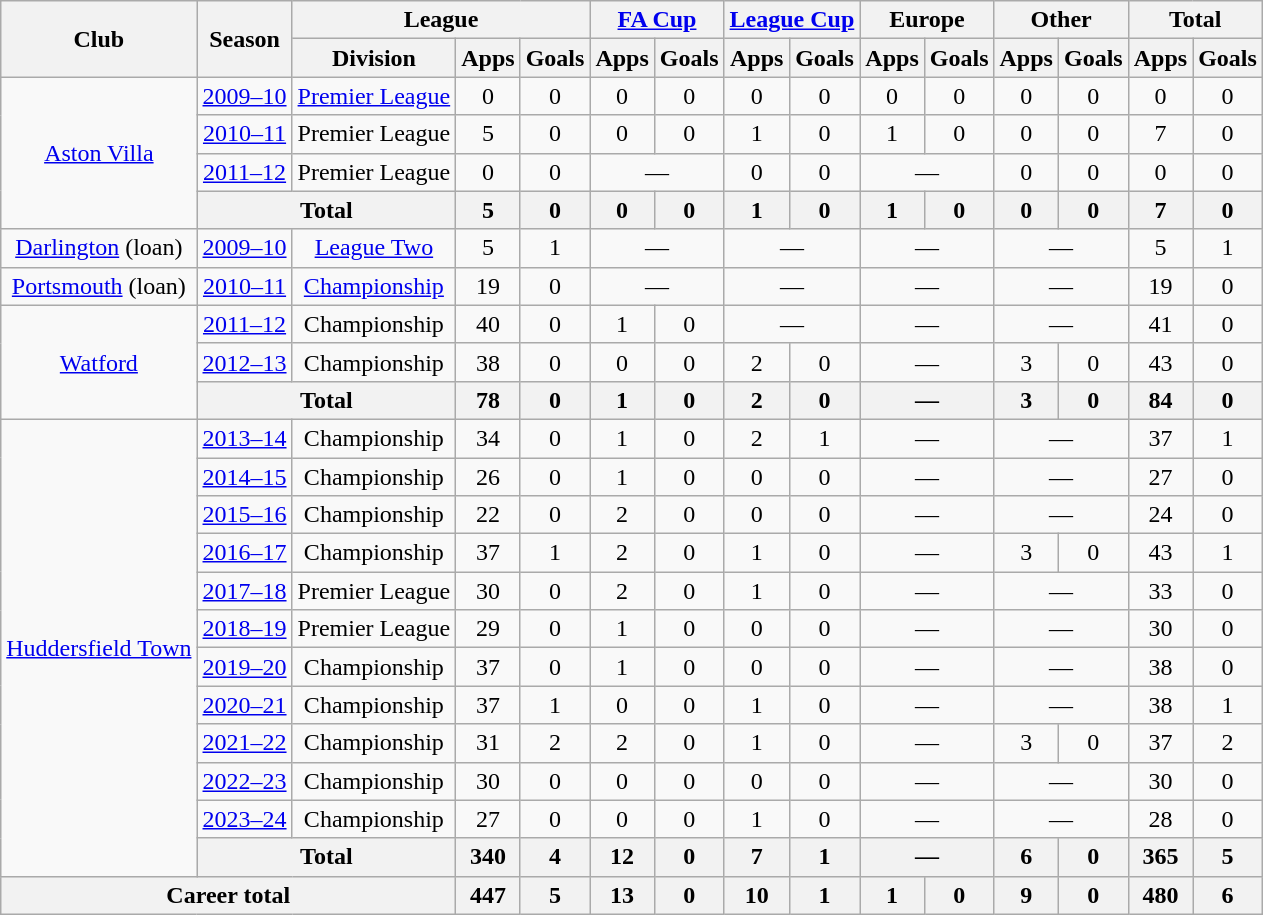<table class=wikitable style=text-align:center>
<tr>
<th rowspan=2>Club</th>
<th rowspan=2>Season</th>
<th colspan=3>League</th>
<th colspan=2><a href='#'>FA Cup</a></th>
<th colspan=2><a href='#'>League Cup</a></th>
<th colspan=2>Europe</th>
<th colspan=2>Other</th>
<th colspan=2>Total</th>
</tr>
<tr>
<th>Division</th>
<th>Apps</th>
<th>Goals</th>
<th>Apps</th>
<th>Goals</th>
<th>Apps</th>
<th>Goals</th>
<th>Apps</th>
<th>Goals</th>
<th>Apps</th>
<th>Goals</th>
<th>Apps</th>
<th>Goals</th>
</tr>
<tr>
<td rowspan=4><a href='#'>Aston Villa</a></td>
<td><a href='#'>2009–10</a></td>
<td><a href='#'>Premier League</a></td>
<td>0</td>
<td>0</td>
<td>0</td>
<td>0</td>
<td>0</td>
<td>0</td>
<td>0</td>
<td>0</td>
<td>0</td>
<td>0</td>
<td>0</td>
<td>0</td>
</tr>
<tr>
<td><a href='#'>2010–11</a></td>
<td>Premier League</td>
<td>5</td>
<td>0</td>
<td>0</td>
<td>0</td>
<td>1</td>
<td>0</td>
<td>1</td>
<td>0</td>
<td>0</td>
<td>0</td>
<td>7</td>
<td>0</td>
</tr>
<tr>
<td><a href='#'>2011–12</a></td>
<td>Premier League</td>
<td>0</td>
<td>0</td>
<td colspan=2>—</td>
<td>0</td>
<td>0</td>
<td colspan="2">—</td>
<td>0</td>
<td>0</td>
<td>0</td>
<td>0</td>
</tr>
<tr>
<th colspan=2>Total</th>
<th>5</th>
<th>0</th>
<th>0</th>
<th>0</th>
<th>1</th>
<th>0</th>
<th>1</th>
<th>0</th>
<th>0</th>
<th>0</th>
<th>7</th>
<th>0</th>
</tr>
<tr>
<td><a href='#'>Darlington</a> (loan)</td>
<td><a href='#'>2009–10</a></td>
<td><a href='#'>League Two</a></td>
<td>5</td>
<td>1</td>
<td colspan="2">—</td>
<td colspan="2">—</td>
<td colspan="2">—</td>
<td colspan="2">—</td>
<td>5</td>
<td>1</td>
</tr>
<tr>
<td><a href='#'>Portsmouth</a> (loan)</td>
<td><a href='#'>2010–11</a></td>
<td><a href='#'>Championship</a></td>
<td>19</td>
<td>0</td>
<td colspan=2>—</td>
<td colspan=2>—</td>
<td colspan=2>—</td>
<td colspan=2>—</td>
<td>19</td>
<td>0</td>
</tr>
<tr>
<td rowspan=3><a href='#'>Watford</a></td>
<td><a href='#'>2011–12</a></td>
<td>Championship</td>
<td>40</td>
<td>0</td>
<td>1</td>
<td>0</td>
<td colspan=2>—</td>
<td colspan=2>—</td>
<td colspan=2>—</td>
<td>41</td>
<td>0</td>
</tr>
<tr>
<td><a href='#'>2012–13</a></td>
<td>Championship</td>
<td>38</td>
<td>0</td>
<td>0</td>
<td>0</td>
<td>2</td>
<td>0</td>
<td colspan=2>—</td>
<td>3</td>
<td>0</td>
<td>43</td>
<td>0</td>
</tr>
<tr>
<th colspan=2>Total</th>
<th>78</th>
<th>0</th>
<th>1</th>
<th>0</th>
<th>2</th>
<th>0</th>
<th colspan=2>—</th>
<th>3</th>
<th>0</th>
<th>84</th>
<th>0</th>
</tr>
<tr>
<td rowspan="12"><a href='#'>Huddersfield Town</a></td>
<td><a href='#'>2013–14</a></td>
<td>Championship</td>
<td>34</td>
<td>0</td>
<td>1</td>
<td>0</td>
<td>2</td>
<td>1</td>
<td colspan=2>—</td>
<td colspan=2>—</td>
<td>37</td>
<td>1</td>
</tr>
<tr>
<td><a href='#'>2014–15</a></td>
<td>Championship</td>
<td>26</td>
<td>0</td>
<td>1</td>
<td>0</td>
<td>0</td>
<td>0</td>
<td colspan=2>—</td>
<td colspan=2>—</td>
<td>27</td>
<td>0</td>
</tr>
<tr>
<td><a href='#'>2015–16</a></td>
<td>Championship</td>
<td>22</td>
<td>0</td>
<td>2</td>
<td>0</td>
<td>0</td>
<td>0</td>
<td colspan=2>—</td>
<td colspan=2>—</td>
<td>24</td>
<td>0</td>
</tr>
<tr>
<td><a href='#'>2016–17</a></td>
<td>Championship</td>
<td>37</td>
<td>1</td>
<td>2</td>
<td>0</td>
<td>1</td>
<td>0</td>
<td colspan=2>—</td>
<td>3</td>
<td>0</td>
<td>43</td>
<td>1</td>
</tr>
<tr>
<td><a href='#'>2017–18</a></td>
<td>Premier League</td>
<td>30</td>
<td>0</td>
<td>2</td>
<td>0</td>
<td>1</td>
<td>0</td>
<td colspan=2>—</td>
<td colspan=2>—</td>
<td>33</td>
<td>0</td>
</tr>
<tr>
<td><a href='#'>2018–19</a></td>
<td>Premier League</td>
<td>29</td>
<td>0</td>
<td>1</td>
<td>0</td>
<td>0</td>
<td>0</td>
<td colspan=2>—</td>
<td colspan=2>—</td>
<td>30</td>
<td>0</td>
</tr>
<tr>
<td><a href='#'>2019–20</a></td>
<td>Championship</td>
<td>37</td>
<td>0</td>
<td>1</td>
<td>0</td>
<td>0</td>
<td>0</td>
<td colspan=2>—</td>
<td colspan=2>—</td>
<td>38</td>
<td>0</td>
</tr>
<tr>
<td><a href='#'>2020–21</a></td>
<td>Championship</td>
<td>37</td>
<td>1</td>
<td>0</td>
<td>0</td>
<td>1</td>
<td>0</td>
<td colspan=2>—</td>
<td colspan=2>—</td>
<td>38</td>
<td>1</td>
</tr>
<tr>
<td><a href='#'>2021–22</a></td>
<td>Championship</td>
<td>31</td>
<td>2</td>
<td>2</td>
<td>0</td>
<td>1</td>
<td>0</td>
<td colspan=2>—</td>
<td>3</td>
<td>0</td>
<td>37</td>
<td>2</td>
</tr>
<tr>
<td><a href='#'>2022–23</a></td>
<td>Championship</td>
<td>30</td>
<td>0</td>
<td>0</td>
<td>0</td>
<td>0</td>
<td>0</td>
<td colspan="2">—</td>
<td colspan="2">—</td>
<td>30</td>
<td>0</td>
</tr>
<tr>
<td><a href='#'>2023–24</a></td>
<td>Championship</td>
<td>27</td>
<td>0</td>
<td>0</td>
<td>0</td>
<td>1</td>
<td>0</td>
<td colspan="2">—</td>
<td colspan="2">—</td>
<td>28</td>
<td>0</td>
</tr>
<tr>
<th colspan="2">Total</th>
<th>340</th>
<th>4</th>
<th>12</th>
<th>0</th>
<th>7</th>
<th>1</th>
<th colspan="2">—</th>
<th>6</th>
<th>0</th>
<th>365</th>
<th>5</th>
</tr>
<tr>
<th colspan="3">Career total</th>
<th>447</th>
<th>5</th>
<th>13</th>
<th>0</th>
<th>10</th>
<th>1</th>
<th>1</th>
<th>0</th>
<th>9</th>
<th>0</th>
<th>480</th>
<th>6</th>
</tr>
</table>
